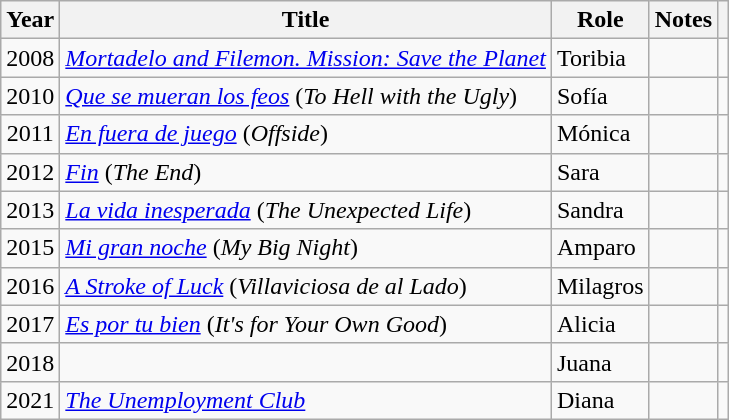<table class="wikitable sortable">
<tr>
<th>Year</th>
<th>Title</th>
<th>Role</th>
<th class="unsortable">Notes</th>
<th></th>
</tr>
<tr>
<td align = "center">2008</td>
<td><em><a href='#'>Mortadelo and Filemon. Mission: Save the Planet</a></em></td>
<td>Toribia</td>
<td></td>
<td align = "center"></td>
</tr>
<tr>
<td align = "center">2010</td>
<td><em><a href='#'>Que se mueran los feos</a></em> (<em>To Hell with the Ugly</em>)</td>
<td>Sofía</td>
<td></td>
<td align = "center"></td>
</tr>
<tr>
<td align = "center">2011</td>
<td><em><a href='#'>En fuera de juego</a></em> (<em>Offside</em>)</td>
<td>Mónica</td>
<td></td>
<td align = "center"></td>
</tr>
<tr>
<td align = "center">2012</td>
<td><em><a href='#'>Fin</a></em> (<em>The End</em>)</td>
<td>Sara</td>
<td></td>
<td align = "center"></td>
</tr>
<tr>
<td align = "center">2013</td>
<td><em><a href='#'>La vida inesperada</a></em> (<em>The Unexpected Life</em>)</td>
<td>Sandra</td>
<td></td>
<td align = "center"></td>
</tr>
<tr>
<td align = "center">2015</td>
<td><em><a href='#'>Mi gran noche</a></em> (<em>My Big Night</em>)</td>
<td>Amparo</td>
<td></td>
<td align = "center"></td>
</tr>
<tr>
<td align = "center">2016</td>
<td><em><a href='#'>A Stroke of Luck</a></em> (<em>Villaviciosa de al Lado</em>)</td>
<td>Milagros</td>
<td></td>
<td align = "center"></td>
</tr>
<tr>
<td align = "center">2017</td>
<td><em><a href='#'>Es por tu bien</a></em> (<em>It's for Your Own Good</em>)</td>
<td>Alicia</td>
<td></td>
<td align = "center"></td>
</tr>
<tr>
<td align = "center">2018</td>
<td><em></em></td>
<td>Juana</td>
<td></td>
<td align = "center"></td>
</tr>
<tr>
<td>2021</td>
<td><em><a href='#'>The Unemployment Club</a></em></td>
<td>Diana</td>
<td></td>
<td></td>
</tr>
</table>
